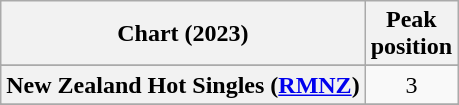<table class="wikitable sortable plainrowheaders" style="text-align:center">
<tr>
<th scope="col">Chart (2023)</th>
<th scope="col">Peak<br>position</th>
</tr>
<tr>
</tr>
<tr>
<th scope="row">New Zealand Hot Singles (<a href='#'>RMNZ</a>)</th>
<td>3</td>
</tr>
<tr>
</tr>
<tr>
</tr>
</table>
